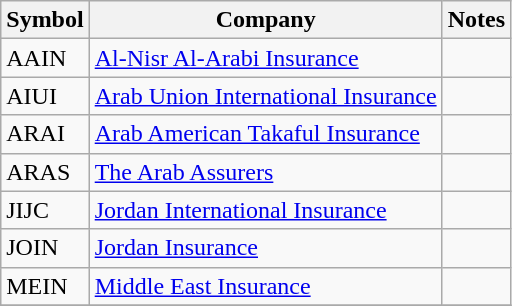<table class="wikitable">
<tr>
<th>Symbol</th>
<th>Company</th>
<th>Notes</th>
</tr>
<tr>
<td>AAIN</td>
<td><a href='#'>Al-Nisr Al-Arabi Insurance</a></td>
<td></td>
</tr>
<tr>
<td>AIUI</td>
<td><a href='#'>Arab Union International Insurance</a></td>
<td></td>
</tr>
<tr>
<td>ARAI</td>
<td><a href='#'>Arab American Takaful Insurance</a></td>
<td></td>
</tr>
<tr>
<td>ARAS</td>
<td><a href='#'>The Arab Assurers</a></td>
<td></td>
</tr>
<tr>
<td>JIJC</td>
<td><a href='#'>Jordan International Insurance</a></td>
<td></td>
</tr>
<tr>
<td>JOIN</td>
<td><a href='#'>Jordan Insurance</a></td>
<td></td>
</tr>
<tr>
<td>MEIN</td>
<td><a href='#'>Middle East Insurance</a></td>
<td></td>
</tr>
<tr>
</tr>
</table>
